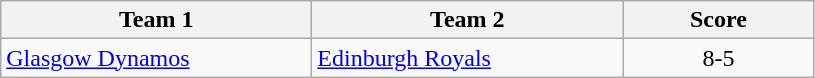<table class="wikitable" style="font-size: 100%">
<tr>
<th width=200>Team 1</th>
<th width=200>Team 2</th>
<th width=120>Score</th>
</tr>
<tr>
<td><a href='#'>Glasgow Dynamos</a></td>
<td><a href='#'>Edinburgh Royals</a></td>
<td align=center>8-5</td>
</tr>
</table>
